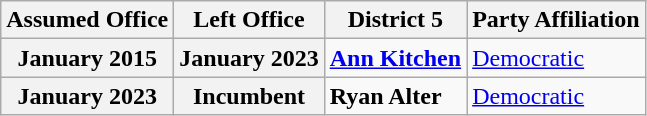<table class="wikitable" border="1">
<tr>
<th>Assumed Office</th>
<th>Left Office</th>
<th>District 5</th>
<th>Party Affiliation</th>
</tr>
<tr>
<th>January 2015</th>
<th>January 2023</th>
<td><strong><a href='#'>Ann Kitchen</a></strong></td>
<td><a href='#'>Democratic</a></td>
</tr>
<tr>
<th>January 2023</th>
<th>Incumbent</th>
<td><strong>Ryan Alter</strong></td>
<td><a href='#'>Democratic</a></td>
</tr>
</table>
